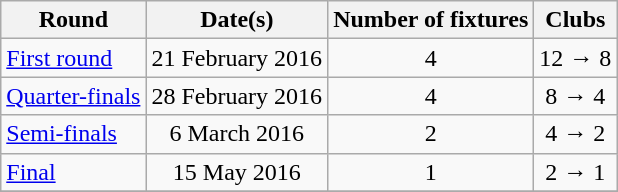<table class="wikitable" style="text-align:center">
<tr>
<th>Round</th>
<th>Date(s)</th>
<th>Number of fixtures</th>
<th>Clubs</th>
</tr>
<tr>
<td style="text-align:left;"><a href='#'>First round</a></td>
<td>21 February 2016</td>
<td>4</td>
<td>12 → 8</td>
</tr>
<tr>
<td style="text-align:left;"><a href='#'>Quarter-finals</a></td>
<td>28 February 2016</td>
<td>4</td>
<td>8 → 4</td>
</tr>
<tr>
<td style="text-align:left;"><a href='#'>Semi-finals</a></td>
<td>6 March 2016</td>
<td>2</td>
<td>4 → 2</td>
</tr>
<tr>
<td style="text-align:left;"><a href='#'>Final</a></td>
<td>15 May 2016</td>
<td>1</td>
<td>2 → 1</td>
</tr>
<tr>
</tr>
</table>
